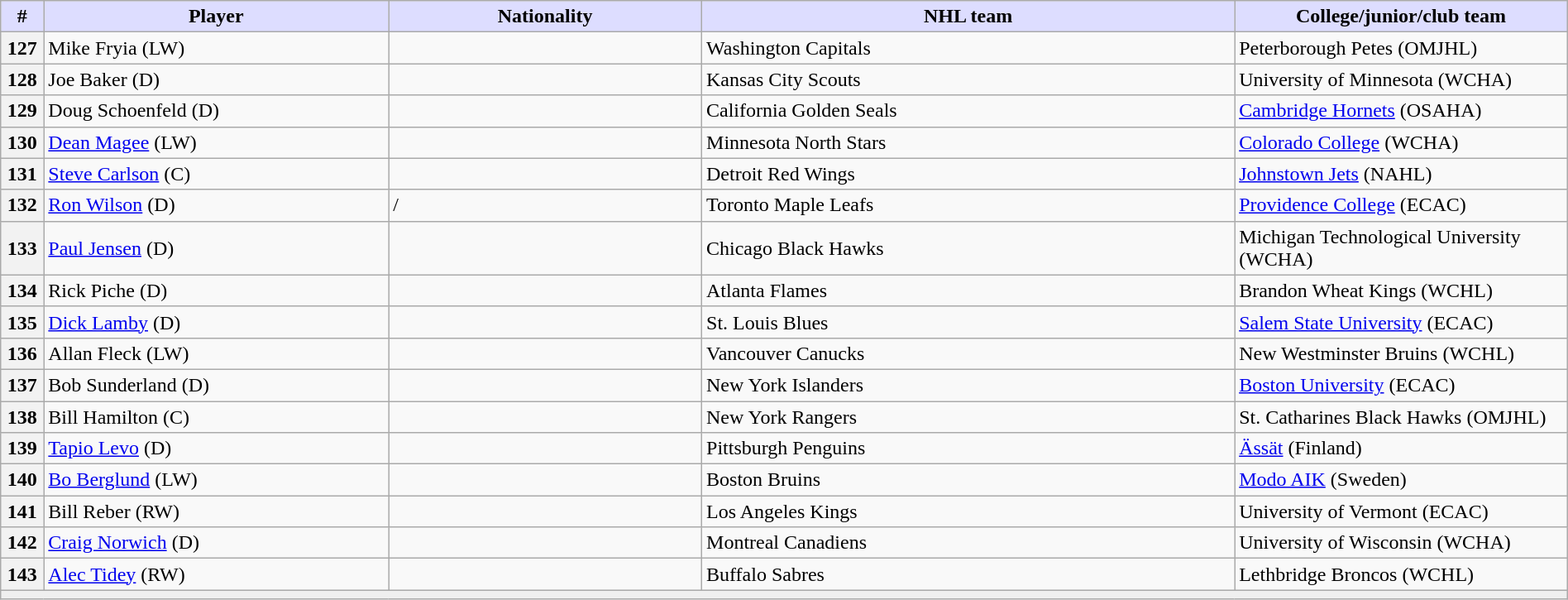<table class="wikitable" style="width: 100%">
<tr>
<th style="background:#ddf; width:2.75%;">#</th>
<th style="background:#ddf; width:22.0%;">Player</th>
<th style="background:#ddf; width:20.0%;">Nationality</th>
<th style="background:#ddf; width:34.0%;">NHL team</th>
<th style="background:#ddf; width:100.0%;">College/junior/club team</th>
</tr>
<tr>
<th>127</th>
<td>Mike Fryia (LW)</td>
<td></td>
<td>Washington Capitals</td>
<td>Peterborough Petes (OMJHL)</td>
</tr>
<tr>
<th>128</th>
<td>Joe Baker (D)</td>
<td></td>
<td>Kansas City Scouts</td>
<td>University of Minnesota (WCHA)</td>
</tr>
<tr>
<th>129</th>
<td>Doug Schoenfeld (D)</td>
<td></td>
<td>California Golden Seals</td>
<td><a href='#'>Cambridge Hornets</a> (OSAHA)</td>
</tr>
<tr>
<th>130</th>
<td><a href='#'>Dean Magee</a> (LW)</td>
<td></td>
<td>Minnesota North Stars</td>
<td><a href='#'>Colorado College</a> (WCHA)</td>
</tr>
<tr>
<th>131</th>
<td><a href='#'>Steve Carlson</a> (C)</td>
<td></td>
<td>Detroit Red Wings</td>
<td><a href='#'>Johnstown Jets</a> (NAHL)</td>
</tr>
<tr>
<th>132</th>
<td><a href='#'>Ron Wilson</a> (D)</td>
<td>/<br></td>
<td>Toronto Maple Leafs</td>
<td><a href='#'>Providence College</a> (ECAC)</td>
</tr>
<tr>
<th>133</th>
<td><a href='#'>Paul Jensen</a> (D)</td>
<td></td>
<td>Chicago Black Hawks</td>
<td>Michigan Technological University (WCHA)</td>
</tr>
<tr>
<th>134</th>
<td>Rick Piche (D)</td>
<td></td>
<td>Atlanta Flames</td>
<td>Brandon Wheat Kings (WCHL)</td>
</tr>
<tr>
<th>135</th>
<td><a href='#'>Dick Lamby</a> (D)</td>
<td></td>
<td>St. Louis Blues</td>
<td><a href='#'>Salem State University</a> (ECAC)</td>
</tr>
<tr>
<th>136</th>
<td>Allan Fleck (LW)</td>
<td></td>
<td>Vancouver Canucks</td>
<td>New Westminster Bruins (WCHL)</td>
</tr>
<tr>
<th>137</th>
<td>Bob Sunderland (D)</td>
<td></td>
<td>New York Islanders</td>
<td><a href='#'>Boston University</a> (ECAC)</td>
</tr>
<tr>
<th>138</th>
<td>Bill Hamilton (C)</td>
<td></td>
<td>New York Rangers</td>
<td>St. Catharines Black Hawks (OMJHL)</td>
</tr>
<tr>
<th>139</th>
<td><a href='#'>Tapio Levo</a> (D)</td>
<td></td>
<td>Pittsburgh Penguins</td>
<td><a href='#'>Ässät</a> (Finland)</td>
</tr>
<tr>
<th>140</th>
<td><a href='#'>Bo Berglund</a> (LW)</td>
<td></td>
<td>Boston Bruins</td>
<td><a href='#'>Modo AIK</a> (Sweden)</td>
</tr>
<tr>
<th>141</th>
<td>Bill Reber (RW)</td>
<td></td>
<td>Los Angeles Kings</td>
<td>University of Vermont (ECAC)</td>
</tr>
<tr>
<th>142</th>
<td><a href='#'>Craig Norwich</a> (D)</td>
<td></td>
<td>Montreal Canadiens</td>
<td>University of Wisconsin (WCHA)</td>
</tr>
<tr>
<th>143</th>
<td><a href='#'>Alec Tidey</a> (RW)</td>
<td></td>
<td>Buffalo Sabres</td>
<td>Lethbridge Broncos (WCHL)</td>
</tr>
<tr>
<td align=center colspan="6" bgcolor="#efefef"></td>
</tr>
</table>
